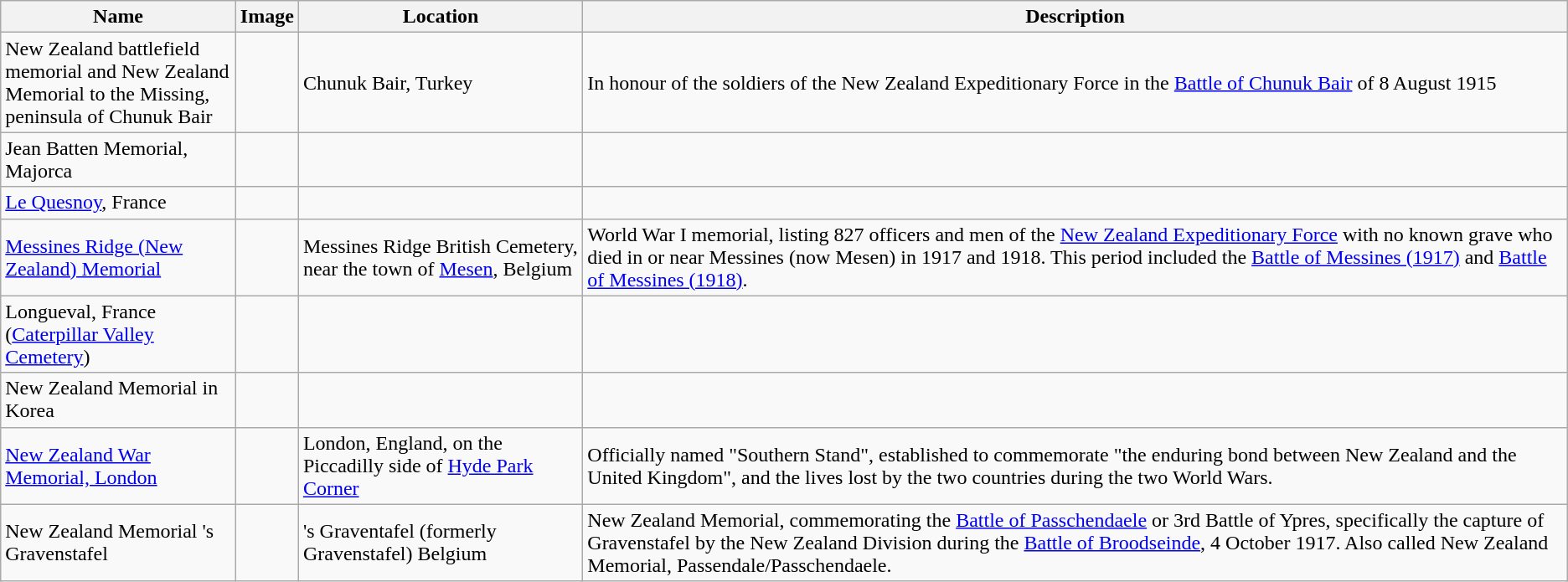<table class="wikitable sortable plainrowheaders">
<tr>
<th scope=col width=15%>Name</th>
<th scope=col class="unsortable">Image</th>
<th scope=col>Location</th>
<th scope=col class="unsortable">Description</th>
</tr>
<tr>
<td>New Zealand battlefield memorial and New Zealand Memorial to the Missing, peninsula of Chunuk Bair</td>
<td></td>
<td>Chunuk Bair, Turkey</td>
<td>In honour of the soldiers of the New Zealand Expeditionary Force in the <a href='#'>Battle of Chunuk Bair</a> of 8 August 1915</td>
</tr>
<tr>
<td>Jean Batten Memorial, Majorca</td>
<td></td>
<td></td>
<td></td>
</tr>
<tr>
<td><a href='#'>Le Quesnoy</a>, France</td>
<td></td>
<td></td>
<td></td>
</tr>
<tr>
<td><a href='#'>Messines Ridge (New Zealand) Memorial</a></td>
<td></td>
<td>Messines Ridge British Cemetery, near the town of <a href='#'>Mesen</a>, Belgium</td>
<td>World War I memorial, listing 827 officers and men of the <a href='#'>New Zealand Expeditionary Force</a> with no known grave who died in or near Messines (now Mesen) in 1917 and 1918. This period included the <a href='#'>Battle of Messines (1917)</a> and <a href='#'>Battle of Messines (1918)</a>.</td>
</tr>
<tr>
<td>Longueval, France (<a href='#'>Caterpillar Valley Cemetery</a>)</td>
<td></td>
<td></td>
<td></td>
</tr>
<tr>
<td>New Zealand Memorial in Korea</td>
<td></td>
<td></td>
<td></td>
</tr>
<tr>
<td><a href='#'>New Zealand War Memorial, London</a></td>
<td></td>
<td>London, England, on the Piccadilly side of <a href='#'>Hyde Park Corner</a></td>
<td>Officially named "Southern Stand", established to commemorate "the enduring bond between New Zealand and the United Kingdom", and the lives lost by the two countries during the two World Wars.</td>
</tr>
<tr>
<td>New Zealand Memorial 's Gravenstafel</td>
<td></td>
<td>'s Graventafel (formerly Gravenstafel) Belgium</td>
<td>New Zealand Memorial, commemorating the <a href='#'>Battle of Passchendaele</a> or 3rd Battle of Ypres, specifically the capture of Gravenstafel by the New Zealand Division during the <a href='#'>Battle of Broodseinde</a>, 4 October 1917. Also called New Zealand Memorial, Passendale/Passchendaele.</td>
</tr>
</table>
